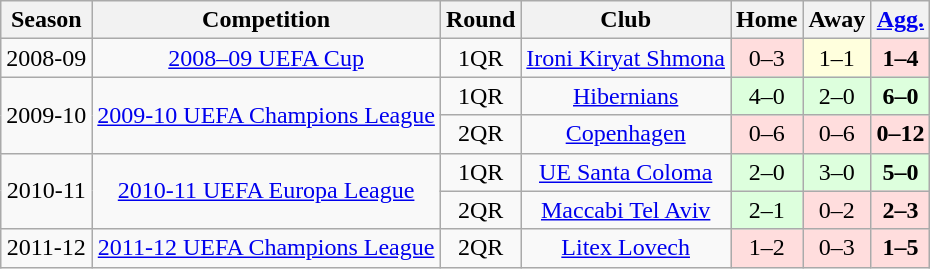<table class="wikitable" style="text-align:center">
<tr>
<th>Season</th>
<th>Competition</th>
<th>Round</th>
<th>Club</th>
<th>Home</th>
<th>Away</th>
<th><a href='#'>Agg.</a></th>
</tr>
<tr>
<td>2008-09</td>
<td><a href='#'>2008–09 UEFA Cup</a></td>
<td>1QR</td>
<td> <a href='#'>Ironi Kiryat Shmona</a></td>
<td bgcolor="#fdd">0–3</td>
<td bgcolor="#ffd">1–1</td>
<td bgcolor="#fdd"><strong>1–4</strong></td>
</tr>
<tr>
<td rowspan="2">2009-10</td>
<td rowspan="2"><a href='#'>2009-10 UEFA Champions League</a></td>
<td>1QR</td>
<td> <a href='#'>Hibernians</a></td>
<td bgcolor="#dfd">4–0</td>
<td bgcolor="#dfd">2–0</td>
<td bgcolor="#dfd"><strong>6–0</strong></td>
</tr>
<tr>
<td>2QR</td>
<td> <a href='#'>Copenhagen</a></td>
<td bgcolor="#fdd">0–6</td>
<td bgcolor="#fdd">0–6</td>
<td bgcolor="#fdd"><strong>0–12</strong></td>
</tr>
<tr>
<td rowspan="2">2010-11</td>
<td rowspan="2"><a href='#'>2010-11 UEFA Europa League</a></td>
<td>1QR</td>
<td> <a href='#'>UE Santa Coloma</a></td>
<td bgcolor="#dfd">2–0</td>
<td bgcolor="#dfd">3–0</td>
<td bgcolor="#dfd"><strong>5–0</strong></td>
</tr>
<tr>
<td>2QR</td>
<td> <a href='#'>Maccabi Tel Aviv</a></td>
<td bgcolor="#dfd">2–1</td>
<td bgcolor="#fdd">0–2</td>
<td bgcolor="#fdd"><strong>2–3</strong></td>
</tr>
<tr>
<td>2011-12</td>
<td><a href='#'>2011-12 UEFA Champions League</a></td>
<td>2QR</td>
<td> <a href='#'>Litex Lovech</a></td>
<td bgcolor="#fdd">1–2</td>
<td bgcolor="#fdd">0–3</td>
<td bgcolor="#fdd"><strong>1–5</strong></td>
</tr>
</table>
